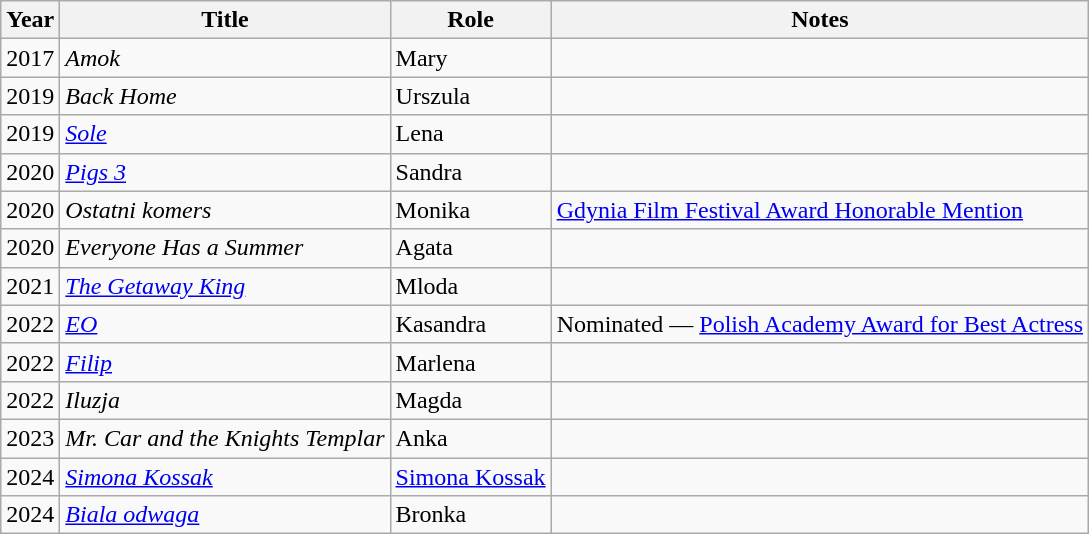<table class="wikitable sortable">
<tr>
<th>Year</th>
<th>Title</th>
<th>Role</th>
<th class="unsortable">Notes</th>
</tr>
<tr>
<td>2017</td>
<td><em>Amok</em></td>
<td>Mary</td>
<td></td>
</tr>
<tr>
<td>2019</td>
<td><em>Back Home</em></td>
<td>Urszula</td>
<td></td>
</tr>
<tr>
<td>2019</td>
<td><em><a href='#'>Sole</a></em></td>
<td>Lena</td>
<td></td>
</tr>
<tr>
<td>2020</td>
<td><em><a href='#'>Pigs 3</a></em></td>
<td>Sandra</td>
<td></td>
</tr>
<tr>
<td>2020</td>
<td><em>Ostatni komers</em></td>
<td>Monika</td>
<td><a href='#'>Gdynia Film Festival Award Honorable Mention</a></td>
</tr>
<tr>
<td>2020</td>
<td><em>Everyone Has a Summer</em></td>
<td>Agata</td>
<td></td>
</tr>
<tr>
<td>2021</td>
<td><em><a href='#'>The Getaway King</a></em></td>
<td>Mloda</td>
<td></td>
</tr>
<tr>
<td>2022</td>
<td><em><a href='#'>EO</a></em></td>
<td>Kasandra</td>
<td>Nominated — <a href='#'>Polish Academy Award for Best Actress</a></td>
</tr>
<tr>
<td>2022</td>
<td><em><a href='#'>Filip</a></em></td>
<td>Marlena</td>
<td></td>
</tr>
<tr>
<td>2022</td>
<td><em>Iluzja</em></td>
<td>Magda</td>
<td></td>
</tr>
<tr>
<td>2023</td>
<td><em>Mr. Car and the Knights Templar</em></td>
<td>Anka</td>
<td></td>
</tr>
<tr>
<td>2024</td>
<td><em><a href='#'>Simona Kossak</a></em></td>
<td><a href='#'>Simona Kossak</a></td>
<td></td>
</tr>
<tr>
<td>2024</td>
<td><em><a href='#'>Biala odwaga</a></em></td>
<td>Bronka</td>
<td></td>
</tr>
</table>
